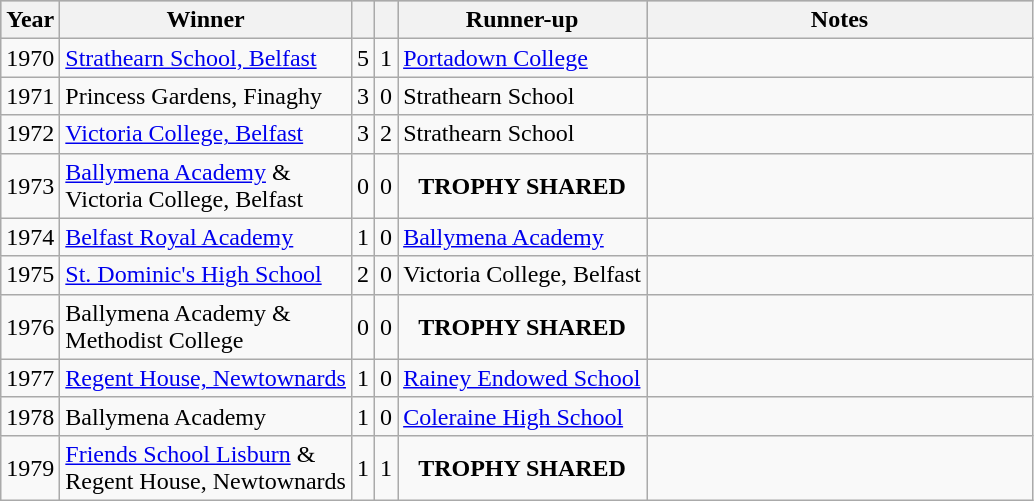<table class="wikitable">
<tr style="background:silver;">
<th><strong>Year</strong></th>
<th><strong>Winner</strong></th>
<th></th>
<th></th>
<th><strong>Runner-up</strong></th>
<th><strong>Notes</strong></th>
</tr>
<tr>
<td align="center">1970</td>
<td><a href='#'>Strathearn School, Belfast</a></td>
<td align="center">5</td>
<td align="center">1</td>
<td><a href='#'>Portadown College</a></td>
<td width="250"></td>
</tr>
<tr>
<td align="center">1971</td>
<td>Princess Gardens, Finaghy</td>
<td align="center">3</td>
<td align="center">0</td>
<td>Strathearn School</td>
<td></td>
</tr>
<tr>
<td align="center">1972</td>
<td><a href='#'>Victoria College, Belfast</a></td>
<td align="center">3</td>
<td align="center">2</td>
<td>Strathearn School</td>
<td></td>
</tr>
<tr>
<td align="center">1973</td>
<td><a href='#'>Ballymena Academy</a> &<br>Victoria College, Belfast</td>
<td align="center">0</td>
<td align="center">0</td>
<td align="center"><strong>TROPHY SHARED</strong></td>
<td></td>
</tr>
<tr>
<td align="center">1974</td>
<td><a href='#'>Belfast Royal Academy</a></td>
<td align="center">1</td>
<td align="center">0</td>
<td><a href='#'>Ballymena Academy</a></td>
<td></td>
</tr>
<tr>
<td align="center">1975</td>
<td><a href='#'>St. Dominic's High School</a></td>
<td align="center">2</td>
<td align="center">0</td>
<td>Victoria College, Belfast</td>
<td></td>
</tr>
<tr>
<td align="center">1976</td>
<td>Ballymena Academy &<br>Methodist College</td>
<td align="center">0</td>
<td align="center">0</td>
<td align="center"><strong>TROPHY SHARED</strong></td>
<td></td>
</tr>
<tr>
<td align="center">1977</td>
<td><a href='#'>Regent House, Newtownards</a></td>
<td align="center">1</td>
<td align="center">0</td>
<td><a href='#'>Rainey Endowed School</a></td>
<td></td>
</tr>
<tr>
<td align="center">1978</td>
<td>Ballymena Academy</td>
<td align="center">1</td>
<td align="center">0</td>
<td><a href='#'>Coleraine High School</a></td>
<td></td>
</tr>
<tr>
<td align="center">1979</td>
<td><a href='#'>Friends School Lisburn</a> &<br>Regent House, Newtownards</td>
<td align="center">1</td>
<td align="center">1</td>
<td align="center"><strong>TROPHY SHARED</strong></td>
<td></td>
</tr>
</table>
